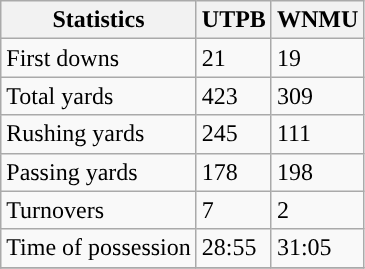<table class="wikitable" style="float: left;">
<tr>
<th>Statistics</th>
<th>UTPB</th>
<th>WNMU</th>
</tr>
<tr>
<td>First downs</td>
<td>21</td>
<td>19</td>
</tr>
<tr>
<td>Total yards</td>
<td>423</td>
<td>309</td>
</tr>
<tr>
<td>Rushing yards</td>
<td>245</td>
<td>111</td>
</tr>
<tr>
<td>Passing yards</td>
<td>178</td>
<td>198</td>
</tr>
<tr>
<td>Turnovers</td>
<td>7</td>
<td>2</td>
</tr>
<tr>
<td>Time of possession</td>
<td>28:55</td>
<td>31:05</td>
</tr>
<tr>
</tr>
</table>
